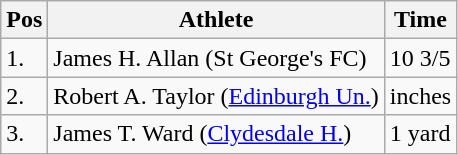<table class="wikitable">
<tr>
<th>Pos</th>
<th>Athlete</th>
<th>Time</th>
</tr>
<tr>
<td>1.</td>
<td>James H. Allan (St George's FC)</td>
<td>10 3/5</td>
</tr>
<tr>
<td>2.</td>
<td>Robert A. Taylor (<a href='#'>Edinburgh Un.</a>)</td>
<td>inches</td>
</tr>
<tr>
<td>3.</td>
<td>James T. Ward (<a href='#'>Clydesdale H.</a>)</td>
<td>1 yard</td>
</tr>
</table>
